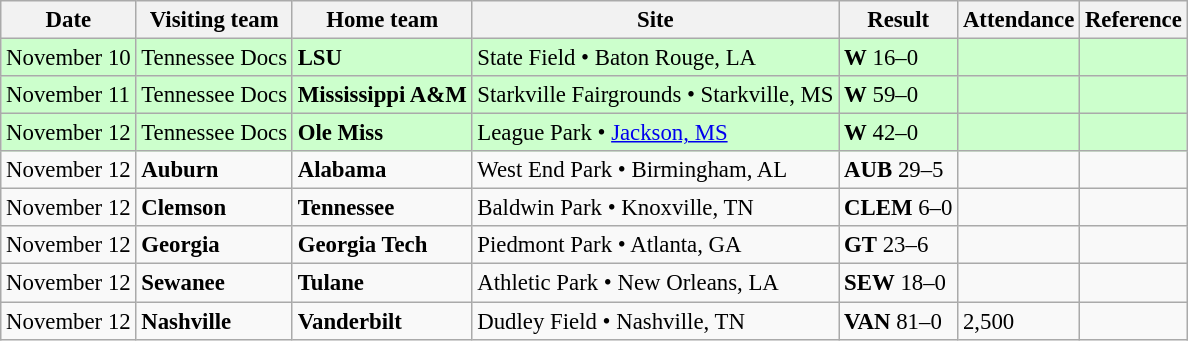<table class="wikitable" style="font-size:95%;">
<tr>
<th>Date</th>
<th>Visiting team</th>
<th>Home team</th>
<th>Site</th>
<th>Result</th>
<th>Attendance</th>
<th class="unsortable">Reference</th>
</tr>
<tr bgcolor=ccffcc>
<td>November 10</td>
<td>Tennessee Docs</td>
<td><strong>LSU</strong></td>
<td>State Field • Baton Rouge, LA</td>
<td><strong>W</strong> 16–0</td>
<td></td>
<td></td>
</tr>
<tr bgcolor=ccffcc>
<td>November 11</td>
<td>Tennessee Docs</td>
<td><strong>Mississippi A&M</strong></td>
<td>Starkville Fairgrounds • Starkville, MS</td>
<td><strong>W</strong> 59–0</td>
<td></td>
<td></td>
</tr>
<tr bgcolor=ccffcc>
<td>November 12</td>
<td>Tennessee Docs</td>
<td><strong>Ole Miss</strong></td>
<td>League Park • <a href='#'>Jackson, MS</a></td>
<td><strong>W</strong> 42–0</td>
<td></td>
<td></td>
</tr>
<tr bgcolor=>
<td>November 12</td>
<td><strong>Auburn</strong></td>
<td><strong>Alabama</strong></td>
<td>West End Park • Birmingham, AL</td>
<td><strong>AUB</strong> 29–5</td>
<td></td>
<td></td>
</tr>
<tr bgcolor=>
<td>November 12</td>
<td><strong>Clemson</strong></td>
<td><strong>Tennessee</strong></td>
<td>Baldwin Park • Knoxville, TN</td>
<td><strong>CLEM</strong> 6–0</td>
<td></td>
<td></td>
</tr>
<tr bgcolor=>
<td>November 12</td>
<td><strong>Georgia</strong></td>
<td><strong>Georgia Tech</strong></td>
<td>Piedmont Park • Atlanta, GA</td>
<td><strong>GT</strong> 23–6</td>
<td></td>
<td></td>
</tr>
<tr bgcolor=>
<td>November 12</td>
<td><strong>Sewanee</strong></td>
<td><strong>Tulane</strong></td>
<td>Athletic Park • New Orleans, LA</td>
<td><strong>SEW</strong> 18–0</td>
<td></td>
<td></td>
</tr>
<tr bgcolor=>
<td>November 12</td>
<td><strong>Nashville</strong></td>
<td><strong>Vanderbilt</strong></td>
<td>Dudley Field • Nashville, TN</td>
<td><strong>VAN</strong> 81–0</td>
<td>2,500</td>
<td></td>
</tr>
</table>
